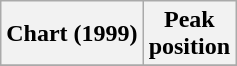<table class="wikitable sortable plainrowheaders">
<tr>
<th>Chart (1999)</th>
<th>Peak<br>position</th>
</tr>
<tr>
</tr>
</table>
